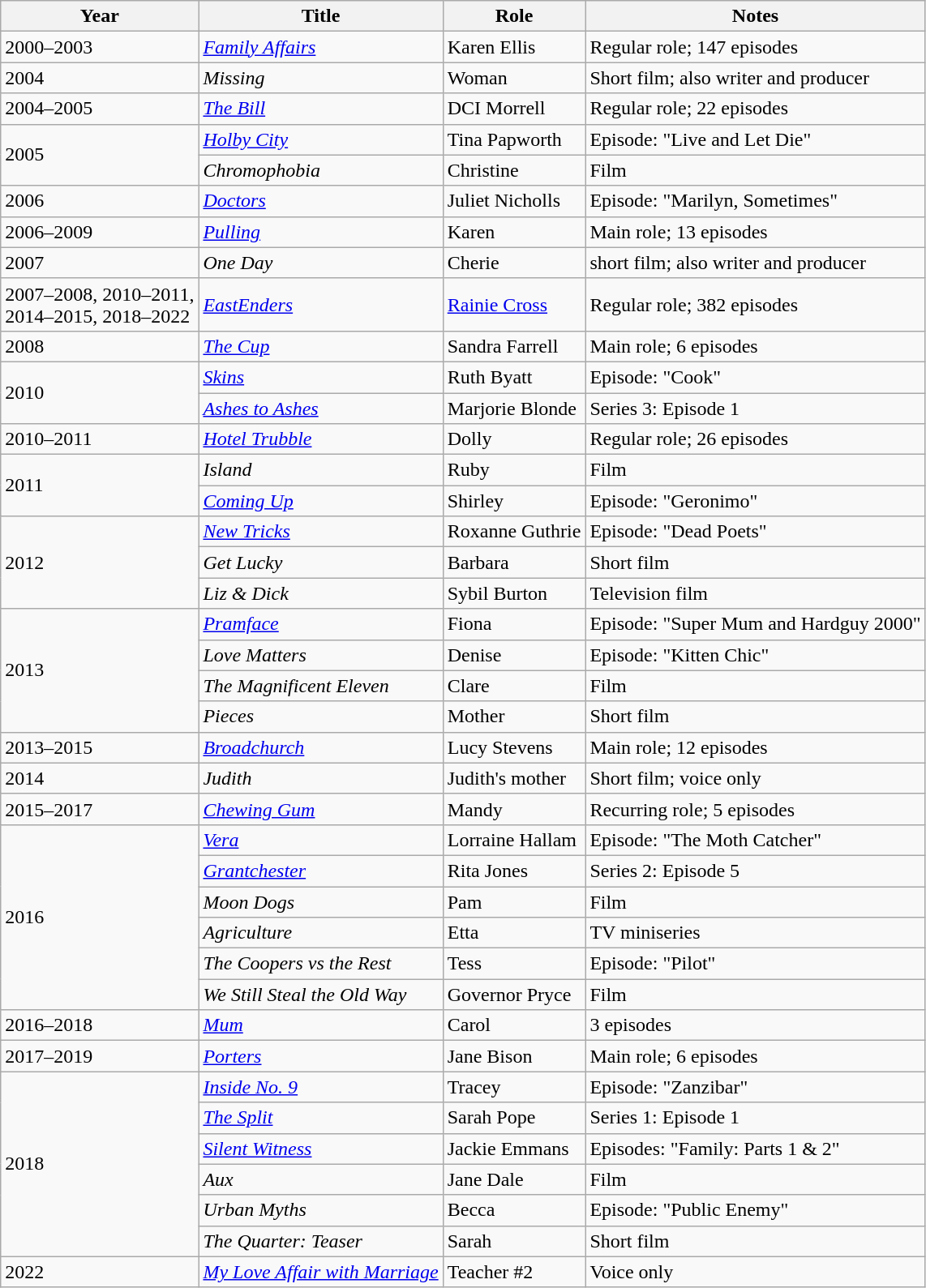<table class="wikitable">
<tr>
<th>Year</th>
<th>Title</th>
<th>Role</th>
<th>Notes</th>
</tr>
<tr>
<td>2000–2003</td>
<td><em><a href='#'>Family Affairs</a></em></td>
<td>Karen Ellis</td>
<td>Regular role; 147 episodes</td>
</tr>
<tr>
<td>2004</td>
<td><em>Missing</em></td>
<td>Woman</td>
<td>Short film; also writer and producer</td>
</tr>
<tr>
<td>2004–2005</td>
<td><em><a href='#'>The Bill</a></em></td>
<td>DCI Morrell</td>
<td>Regular role; 22 episodes</td>
</tr>
<tr>
<td rowspan="2">2005</td>
<td><em><a href='#'>Holby City</a></em></td>
<td>Tina Papworth</td>
<td>Episode: "Live and Let Die"</td>
</tr>
<tr>
<td><em>Chromophobia</em></td>
<td>Christine</td>
<td>Film</td>
</tr>
<tr>
<td>2006</td>
<td><em><a href='#'>Doctors</a></em></td>
<td>Juliet Nicholls</td>
<td>Episode: "Marilyn, Sometimes"</td>
</tr>
<tr>
<td>2006–2009</td>
<td><em><a href='#'>Pulling</a></em></td>
<td>Karen</td>
<td>Main role; 13 episodes</td>
</tr>
<tr>
<td>2007</td>
<td><em>One Day</em></td>
<td>Cherie</td>
<td>short film; also writer and producer</td>
</tr>
<tr>
<td>2007–2008, 2010–2011,<br>2014–2015, 2018–2022</td>
<td><em><a href='#'>EastEnders</a></em></td>
<td><a href='#'>Rainie Cross</a></td>
<td>Regular role; 382 episodes</td>
</tr>
<tr>
<td>2008</td>
<td><em><a href='#'>The Cup</a></em></td>
<td>Sandra Farrell</td>
<td>Main role; 6 episodes</td>
</tr>
<tr>
<td rowspan="2">2010</td>
<td><em><a href='#'>Skins</a></em></td>
<td>Ruth Byatt</td>
<td>Episode: "Cook"</td>
</tr>
<tr>
<td><em><a href='#'>Ashes to Ashes</a></em></td>
<td>Marjorie Blonde</td>
<td>Series 3: Episode 1</td>
</tr>
<tr>
<td>2010–2011</td>
<td><em><a href='#'>Hotel Trubble</a></em></td>
<td>Dolly</td>
<td>Regular role; 26 episodes</td>
</tr>
<tr>
<td rowspan="2">2011</td>
<td><em>Island</em></td>
<td>Ruby</td>
<td>Film</td>
</tr>
<tr>
<td><em><a href='#'>Coming Up</a></em></td>
<td>Shirley</td>
<td>Episode: "Geronimo"</td>
</tr>
<tr>
<td rowspan="3">2012</td>
<td><em><a href='#'>New Tricks</a></em></td>
<td>Roxanne Guthrie</td>
<td>Episode: "Dead Poets"</td>
</tr>
<tr>
<td><em>Get Lucky</em></td>
<td>Barbara</td>
<td>Short film</td>
</tr>
<tr>
<td><em>Liz & Dick</em></td>
<td>Sybil Burton</td>
<td>Television film</td>
</tr>
<tr>
<td rowspan="4">2013</td>
<td><em><a href='#'>Pramface</a></em></td>
<td>Fiona</td>
<td>Episode: "Super Mum and Hardguy 2000"</td>
</tr>
<tr>
<td><em>Love Matters</em></td>
<td>Denise</td>
<td>Episode: "Kitten Chic"</td>
</tr>
<tr>
<td><em>The Magnificent Eleven</em></td>
<td>Clare</td>
<td>Film</td>
</tr>
<tr>
<td><em>Pieces</em></td>
<td>Mother</td>
<td>Short film</td>
</tr>
<tr>
<td>2013–2015</td>
<td><em><a href='#'>Broadchurch</a></em></td>
<td>Lucy Stevens</td>
<td>Main role; 12 episodes</td>
</tr>
<tr>
<td>2014</td>
<td><em>Judith</em></td>
<td>Judith's mother</td>
<td>Short film; voice only</td>
</tr>
<tr>
<td>2015–2017</td>
<td><em><a href='#'>Chewing Gum</a></em></td>
<td>Mandy</td>
<td>Recurring role; 5 episodes</td>
</tr>
<tr>
<td rowspan="6">2016</td>
<td><em><a href='#'>Vera</a></em></td>
<td>Lorraine Hallam</td>
<td>Episode: "The Moth Catcher"</td>
</tr>
<tr>
<td><em><a href='#'>Grantchester</a></em></td>
<td>Rita Jones</td>
<td>Series 2: Episode 5</td>
</tr>
<tr>
<td><em>Moon Dogs</em></td>
<td>Pam</td>
<td>Film</td>
</tr>
<tr>
<td><em>Agriculture</em></td>
<td>Etta</td>
<td>TV miniseries</td>
</tr>
<tr>
<td><em>The Coopers vs the Rest</em></td>
<td>Tess</td>
<td>Episode: "Pilot"</td>
</tr>
<tr>
<td><em>We Still Steal the Old Way</em></td>
<td>Governor Pryce</td>
<td>Film</td>
</tr>
<tr>
<td>2016–2018</td>
<td><em><a href='#'>Mum</a></em></td>
<td>Carol</td>
<td>3 episodes</td>
</tr>
<tr>
<td>2017–2019</td>
<td><em><a href='#'>Porters</a></em></td>
<td>Jane Bison</td>
<td>Main role; 6 episodes</td>
</tr>
<tr>
<td rowspan="6">2018</td>
<td><em><a href='#'>Inside No. 9</a></em></td>
<td>Tracey</td>
<td>Episode: "Zanzibar"</td>
</tr>
<tr>
<td><em><a href='#'>The Split</a></em></td>
<td>Sarah Pope</td>
<td>Series 1: Episode 1</td>
</tr>
<tr>
<td><em><a href='#'>Silent Witness</a></em></td>
<td>Jackie Emmans</td>
<td>Episodes: "Family: Parts 1 & 2"</td>
</tr>
<tr>
<td><em>Aux</em></td>
<td>Jane Dale</td>
<td>Film</td>
</tr>
<tr>
<td><em>Urban Myths</em></td>
<td>Becca</td>
<td>Episode: "Public Enemy"</td>
</tr>
<tr>
<td><em>The Quarter: Teaser</em></td>
<td>Sarah</td>
<td>Short film</td>
</tr>
<tr>
<td>2022</td>
<td><em><a href='#'>My Love Affair with Marriage</a></em></td>
<td>Teacher #2</td>
<td>Voice only</td>
</tr>
</table>
